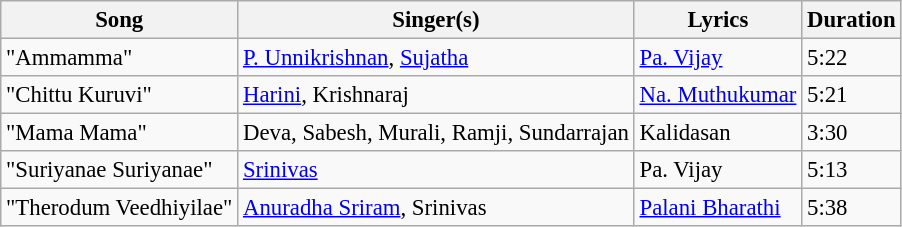<table class="wikitable" style="font-size:95%;">
<tr>
<th>Song</th>
<th>Singer(s)</th>
<th>Lyrics</th>
<th>Duration</th>
</tr>
<tr>
<td>"Ammamma"</td>
<td><a href='#'>P. Unnikrishnan</a>, <a href='#'>Sujatha</a></td>
<td><a href='#'>Pa. Vijay</a></td>
<td>5:22</td>
</tr>
<tr>
<td>"Chittu Kuruvi"</td>
<td><a href='#'>Harini</a>, Krishnaraj</td>
<td><a href='#'>Na. Muthukumar</a></td>
<td>5:21</td>
</tr>
<tr>
<td>"Mama Mama"</td>
<td>Deva, Sabesh, Murali, Ramji, Sundarrajan</td>
<td>Kalidasan</td>
<td>3:30</td>
</tr>
<tr>
<td>"Suriyanae Suriyanae"</td>
<td><a href='#'>Srinivas</a></td>
<td>Pa. Vijay</td>
<td>5:13</td>
</tr>
<tr>
<td>"Therodum Veedhiyilae"</td>
<td><a href='#'>Anuradha Sriram</a>, Srinivas</td>
<td><a href='#'>Palani Bharathi</a></td>
<td>5:38</td>
</tr>
</table>
